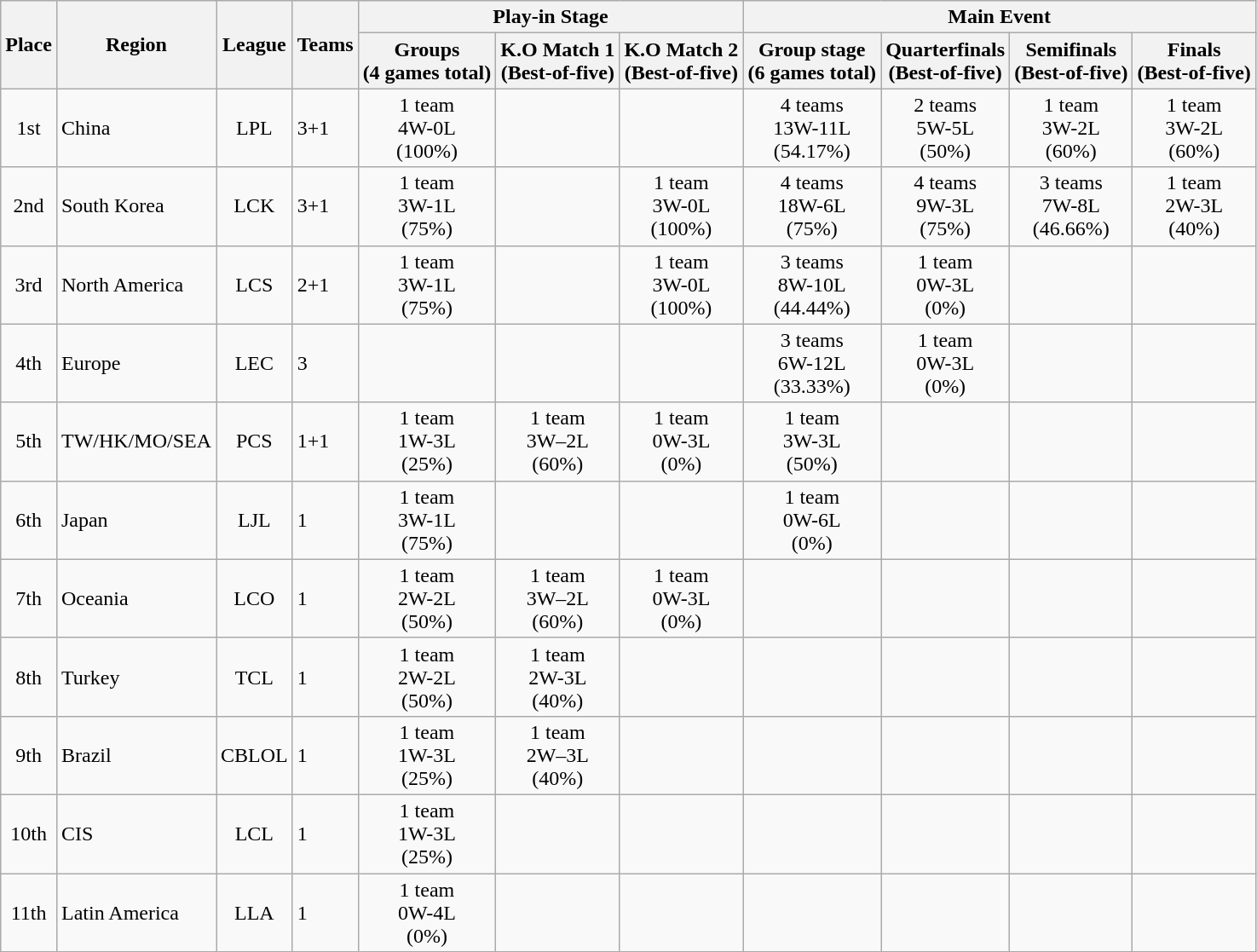<table class="wikitable" style="text-align: center; white-space:nowrap">
<tr>
<th rowspan="3">Place</th>
<th rowspan="3">Region</th>
<th rowspan="3">League</th>
<th rowspan="3">Teams</th>
<th colspan="3">Play-in Stage</th>
<th colspan="4" rowspan="2">Main Event</th>
</tr>
<tr>
<th rowspan="2">Groups<br>(4 games total)</th>
<th rowspan="2">K.O Match 1<br>(Best-of-five)</th>
<th rowspan="2">K.O Match 2<br>(Best-of-five)</th>
</tr>
<tr>
<th>Group stage<br>(6 games total)</th>
<th>Quarterfinals<br>(Best-of-five)</th>
<th>Semifinals<br>(Best-of-five)</th>
<th>Finals<br>(Best-of-five)</th>
</tr>
<tr>
<td>1st</td>
<td style="text-align: left;">China</td>
<td title="League of Legends Pro League">LPL</td>
<td style="text-align: left;">3+1</td>
<td>1 team<br>4W-0L<br>(100%)</td>
<td></td>
<td></td>
<td>4 teams<br>13W-11L<br>(54.17%)</td>
<td>2 teams<br>5W-5L<br>(50%)</td>
<td>1 team<br>3W-2L<br>(60%)</td>
<td>1 team<br>3W-2L<br>(60%)</td>
</tr>
<tr>
<td>2nd</td>
<td style="text-align: left;">South Korea</td>
<td title="League of Legends Champions Korea">LCK</td>
<td style="text-align: left;">3+1</td>
<td>1 team<br>3W-1L<br>(75%)</td>
<td></td>
<td>1 team<br>3W-0L<br>(100%)</td>
<td>4 teams<br>18W-6L<br>(75%)</td>
<td>4 teams<br>9W-3L<br>(75%)</td>
<td>3 teams<br>7W-8L<br>(46.66%)</td>
<td>1 team<br>2W-3L<br>(40%)</td>
</tr>
<tr>
<td>3rd</td>
<td style="text-align: left;">North America</td>
<td title="League of Legends Championship Series">LCS</td>
<td style="text-align: left;">2+1</td>
<td>1 team<br>3W-1L<br>(75%)</td>
<td></td>
<td>1 team<br>3W-0L<br>(100%)</td>
<td>3 teams<br>8W-10L<br>(44.44%)</td>
<td>1 team<br>0W-3L<br>(0%)</td>
<td></td>
<td></td>
</tr>
<tr>
<td>4th</td>
<td style="text-align: left;">Europe</td>
<td title="League of Legends European Championship">LEC</td>
<td style="text-align: left;">3</td>
<td></td>
<td></td>
<td></td>
<td>3 teams<br>6W-12L<br>(33.33%)</td>
<td>1 team<br>0W-3L<br>(0%)</td>
<td></td>
<td></td>
</tr>
<tr>
<td>5th</td>
<td style="text-align: left;" title="Taiwan/Hong Kong/Macau/Southeast Asia">TW/HK/MO/SEA</td>
<td title="Pacific Championship Series">PCS</td>
<td style="text-align: left;">1+1</td>
<td>1 team<br>1W-3L<br>(25%)</td>
<td>1 team<br>3W–2L<br>(60%)</td>
<td>1 team<br>0W-3L<br>(0%)</td>
<td>1 team<br>3W-3L<br>(50%)</td>
<td></td>
<td></td>
<td></td>
</tr>
<tr>
<td>6th</td>
<td style="text-align: left;">Japan</td>
<td title="League of Legends Japan League">LJL</td>
<td style="text-align: left;">1</td>
<td>1 team<br>3W-1L<br>(75%)</td>
<td></td>
<td></td>
<td>1 team<br>0W-6L<br>(0%)</td>
<td></td>
<td></td>
<td></td>
</tr>
<tr>
<td>7th</td>
<td style="text-align: left;">Oceania</td>
<td title="League of Legends Circuit Oceania">LCO</td>
<td style="text-align: left;">1</td>
<td>1 team<br>2W-2L<br>(50%)</td>
<td>1 team<br>3W–2L<br>(60%)</td>
<td>1 team<br>0W-3L<br>(0%)</td>
<td></td>
<td></td>
<td></td>
<td></td>
</tr>
<tr>
<td>8th</td>
<td style="text-align: left;">Turkey</td>
<td title="Turkish Championship League">TCL</td>
<td style="text-align: left;">1</td>
<td>1 team<br>2W-2L<br>(50%)</td>
<td>1 team<br>2W-3L<br>(40%)</td>
<td></td>
<td></td>
<td></td>
<td></td>
<td></td>
</tr>
<tr>
<td>9th</td>
<td style="text-align: left;">Brazil</td>
<td title="Campeonato Brasileiro de League of Legends">CBLOL</td>
<td style="text-align: left;">1</td>
<td>1 team<br>1W-3L<br>(25%)</td>
<td>1 team<br>2W–3L<br>(40%)</td>
<td></td>
<td></td>
<td></td>
<td></td>
<td></td>
</tr>
<tr>
<td>10th</td>
<td style="text-align: left;" title="Commonwealth of Independent States">CIS</td>
<td title="League of Legends Continental League">LCL</td>
<td style="text-align: left;">1</td>
<td>1 team<br>1W-3L<br>(25%)</td>
<td></td>
<td></td>
<td></td>
<td></td>
<td></td>
<td></td>
</tr>
<tr>
<td>11th</td>
<td style="text-align: left;">Latin America</td>
<td title="Liga Latinoamérica">LLA</td>
<td style="text-align: left;">1</td>
<td>1 team<br>0W-4L<br>(0%)</td>
<td></td>
<td></td>
<td></td>
<td></td>
<td></td>
<td></td>
</tr>
</table>
